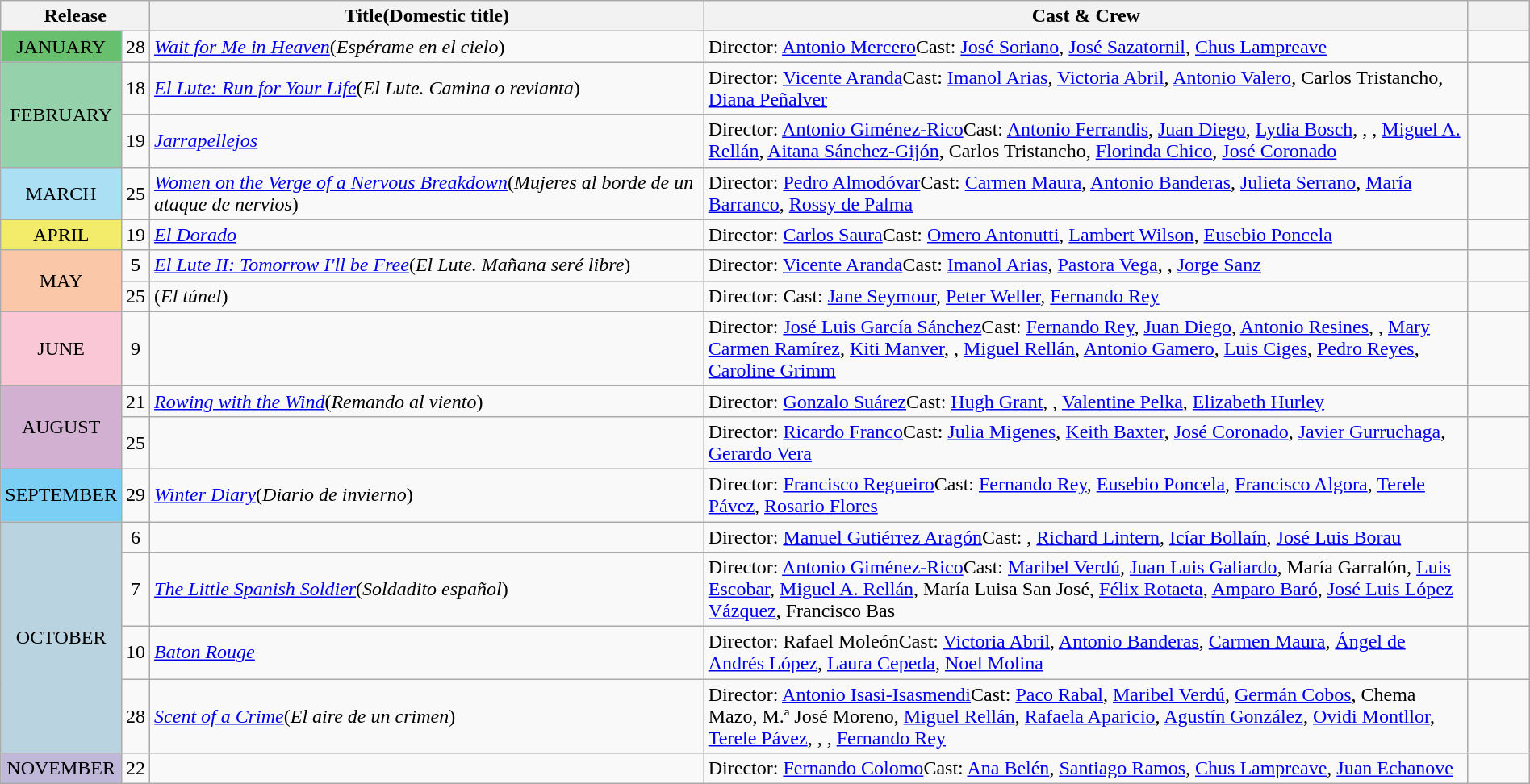<table class="wikitable sortable" style="width:100%;">
<tr>
<th colspan="2" style="width:5%;">Release</th>
<th>Title(Domestic title)</th>
<th style="width:50%;">Cast & Crew</th>
<th style="width:4%;"></th>
</tr>
<tr>
<td align = "center" rowspan = "1" bgcolor = #68bf6e>JANUARY</td>
<td align = "center">28</td>
<td><em><a href='#'>Wait for Me in Heaven</a></em>(<em>Espérame en el cielo</em>)</td>
<td>Director: <a href='#'>Antonio Mercero</a>Cast: <a href='#'>José Soriano</a>, <a href='#'>José Sazatornil</a>, <a href='#'>Chus Lampreave</a></td>
<td align = "center"></td>
</tr>
<tr>
<td align = "center" rowspan = "2" bgcolor = "#95d1ab">FEBRUARY</td>
<td align = "center">18</td>
<td><em><a href='#'>El Lute: Run for Your Life</a></em>(<em>El Lute. Camina o revianta</em>)</td>
<td>Director: <a href='#'>Vicente Aranda</a>Cast: <a href='#'>Imanol Arias</a>, <a href='#'>Victoria Abril</a>, <a href='#'>Antonio Valero</a>, Carlos Tristancho, <a href='#'>Diana Peñalver</a></td>
<td align = "center"></td>
</tr>
<tr>
<td align = "center">19</td>
<td><em><a href='#'>Jarrapellejos</a></em></td>
<td>Director: <a href='#'>Antonio Giménez-Rico</a>Cast: <a href='#'>Antonio Ferrandis</a>, <a href='#'>Juan Diego</a>, <a href='#'>Lydia Bosch</a>, , , <a href='#'>Miguel A. Rellán</a>, <a href='#'>Aitana Sánchez-Gijón</a>, Carlos Tristancho, <a href='#'>Florinda Chico</a>, <a href='#'>José Coronado</a></td>
<td align = "center"></td>
</tr>
<tr>
<td align = "center" rowspan = "1" bgcolor = "#abdff4">MARCH</td>
<td align = "center">25</td>
<td><em><a href='#'>Women on the Verge of a Nervous Breakdown</a></em>(<em>Mujeres al borde de un ataque de nervios</em>)</td>
<td>Director: <a href='#'>Pedro Almodóvar</a>Cast: <a href='#'>Carmen Maura</a>, <a href='#'>Antonio Banderas</a>, <a href='#'>Julieta Serrano</a>, <a href='#'>María Barranco</a>, <a href='#'>Rossy de Palma</a></td>
<td align = "center"></td>
</tr>
<tr>
<td align = "center" rowspan = "1" bgcolor = "f3ec6a">APRIL</td>
<td align = "center">19</td>
<td><em><a href='#'>El Dorado</a></em></td>
<td>Director: <a href='#'>Carlos Saura</a>Cast: <a href='#'>Omero Antonutti</a>, <a href='#'>Lambert Wilson</a>, <a href='#'>Eusebio Poncela</a></td>
<td align = "center"></td>
</tr>
<tr>
<td align = "center" rowspan = "2" bgcolor = "#fac7a8">MAY</td>
<td align = "center">5</td>
<td><em><a href='#'>El Lute II: Tomorrow I'll be Free</a></em>(<em>El Lute. Mañana seré libre</em>)</td>
<td>Director: <a href='#'>Vicente Aranda</a>Cast: <a href='#'>Imanol Arias</a>, <a href='#'>Pastora Vega</a>, , <a href='#'>Jorge Sanz</a></td>
<td align = "center"></td>
</tr>
<tr>
<td align = "center">25</td>
<td><em></em>(<em>El túnel</em>)</td>
<td>Director: Cast: <a href='#'>Jane Seymour</a>, <a href='#'>Peter Weller</a>, <a href='#'>Fernando Rey</a></td>
<td align = "center"></td>
</tr>
<tr>
<td align = "center" rowspan = "1" bgcolor = "#fac7d6">JUNE</td>
<td align = "center">9</td>
<td><em></em></td>
<td>Director: <a href='#'>José Luis García Sánchez</a>Cast: <a href='#'>Fernando Rey</a>, <a href='#'>Juan Diego</a>, <a href='#'>Antonio Resines</a>, , <a href='#'>Mary Carmen Ramírez</a>, <a href='#'>Kiti Manver</a>, , <a href='#'>Miguel Rellán</a>, <a href='#'>Antonio Gamero</a>, <a href='#'>Luis Ciges</a>, <a href='#'>Pedro Reyes</a>, <a href='#'>Caroline Grimm</a></td>
<td align = "center"></td>
</tr>
<tr>
<td align = "center" rowspan = "2" bgcolor = "#d2b0d1">AUGUST</td>
<td align = "center">21</td>
<td><em><a href='#'>Rowing with the Wind</a></em>(<em>Remando al viento</em>)</td>
<td>Director: <a href='#'>Gonzalo Suárez</a>Cast: <a href='#'>Hugh Grant</a>, , <a href='#'>Valentine Pelka</a>, <a href='#'>Elizabeth Hurley</a></td>
<td align = "center"></td>
</tr>
<tr>
<td align = "center">25</td>
<td><em></em></td>
<td>Director: <a href='#'>Ricardo Franco</a>Cast: <a href='#'>Julia Migenes</a>, <a href='#'>Keith Baxter</a>, <a href='#'>José Coronado</a>, <a href='#'>Javier Gurruchaga</a>, <a href='#'>Gerardo Vera</a></td>
<td align = "center"></td>
</tr>
<tr>
<td align = "center" rowspan = "1" bgcolor = "#7bcff4">SEPTEMBER</td>
<td align = "center">29</td>
<td><em><a href='#'>Winter Diary</a></em>(<em>Diario de invierno</em>)</td>
<td>Director: <a href='#'>Francisco Regueiro</a>Cast: <a href='#'>Fernando Rey</a>, <a href='#'>Eusebio Poncela</a>, <a href='#'>Francisco Algora</a>, <a href='#'>Terele Pávez</a>, <a href='#'>Rosario Flores</a></td>
<td align = "center"></td>
</tr>
<tr>
<td align = "center" rowspan = "4" bgcolor = "#b9d4e">OCTOBER</td>
<td align = "center">6</td>
<td><em></em></td>
<td>Director: <a href='#'>Manuel Gutiérrez Aragón</a>Cast: , <a href='#'>Richard Lintern</a>, <a href='#'>Icíar Bollaín</a>, <a href='#'>José Luis Borau</a></td>
<td align = "center"></td>
</tr>
<tr>
<td align = "center">7</td>
<td><em><a href='#'>The Little Spanish Soldier</a></em>(<em>Soldadito español</em>)</td>
<td>Director: <a href='#'>Antonio Giménez-Rico</a>Cast: <a href='#'>Maribel Verdú</a>, <a href='#'>Juan Luis Galiardo</a>, María Garralón, <a href='#'>Luis Escobar</a>, <a href='#'>Miguel A. Rellán</a>, María Luisa San José, <a href='#'>Félix Rotaeta</a>, <a href='#'>Amparo Baró</a>, <a href='#'>José Luis López Vázquez</a>, Francisco Bas</td>
<td align = "center"></td>
</tr>
<tr>
<td align = "center">10</td>
<td><em><a href='#'>Baton Rouge</a></em></td>
<td>Director: Rafael MoleónCast: <a href='#'>Victoria Abril</a>, <a href='#'>Antonio Banderas</a>, <a href='#'>Carmen Maura</a>, <a href='#'>Ángel de Andrés López</a>, <a href='#'>Laura Cepeda</a>, <a href='#'>Noel Molina</a></td>
<td align = "center"></td>
</tr>
<tr>
<td align = "center">28</td>
<td><em><a href='#'>Scent of a Crime</a></em>(<em>El aire de un crimen</em>)</td>
<td>Director: <a href='#'>Antonio Isasi-Isasmendi</a>Cast: <a href='#'>Paco Rabal</a>, <a href='#'>Maribel Verdú</a>, <a href='#'>Germán Cobos</a>, Chema Mazo, M.ª José Moreno, <a href='#'>Miguel Rellán</a>, <a href='#'>Rafaela Aparicio</a>, <a href='#'>Agustín González</a>, <a href='#'>Ovidi Montllor</a>, <a href='#'>Terele Pávez</a>, , , <a href='#'>Fernando Rey</a></td>
<td align = "center"></td>
</tr>
<tr>
<td align = "center" rowspan = "1" bgcolor = "#bfb8d9">NOVEMBER</td>
<td align = "center">22</td>
<td><em></em></td>
<td>Director: <a href='#'>Fernando Colomo</a>Cast: <a href='#'>Ana Belén</a>, <a href='#'>Santiago Ramos</a>, <a href='#'>Chus Lampreave</a>, <a href='#'>Juan Echanove</a></td>
<td align = "center"><br></td>
</tr>
</table>
